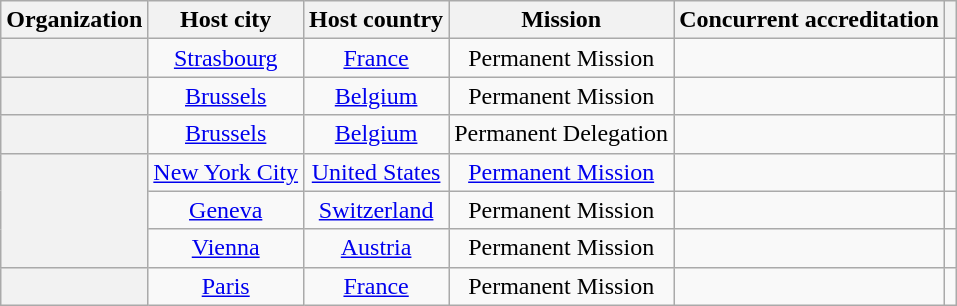<table class="wikitable plainrowheaders" style="text-align:center;">
<tr>
<th scope="col">Organization</th>
<th scope="col">Host city</th>
<th scope="col">Host country</th>
<th scope="col">Mission</th>
<th scope="col">Concurrent accreditation</th>
<th scope="col"></th>
</tr>
<tr>
<th scope="row"></th>
<td><a href='#'>Strasbourg</a></td>
<td><a href='#'>France</a></td>
<td>Permanent Mission</td>
<td></td>
<td></td>
</tr>
<tr>
<th scope="row"></th>
<td><a href='#'>Brussels</a></td>
<td><a href='#'>Belgium</a></td>
<td>Permanent Mission</td>
<td></td>
<td></td>
</tr>
<tr>
<th scope="row"></th>
<td><a href='#'>Brussels</a></td>
<td><a href='#'>Belgium</a></td>
<td>Permanent Delegation</td>
<td></td>
<td></td>
</tr>
<tr>
<th scope="row" rowspan="3"></th>
<td><a href='#'>New York City</a></td>
<td><a href='#'>United States</a></td>
<td><a href='#'>Permanent Mission</a></td>
<td></td>
<td></td>
</tr>
<tr>
<td><a href='#'>Geneva</a></td>
<td><a href='#'>Switzerland</a></td>
<td>Permanent Mission</td>
<td></td>
<td></td>
</tr>
<tr>
<td><a href='#'>Vienna</a></td>
<td><a href='#'>Austria</a></td>
<td>Permanent Mission</td>
<td></td>
<td></td>
</tr>
<tr>
<th scope="row"></th>
<td><a href='#'>Paris</a></td>
<td><a href='#'>France</a></td>
<td>Permanent Mission</td>
<td></td>
<td></td>
</tr>
</table>
